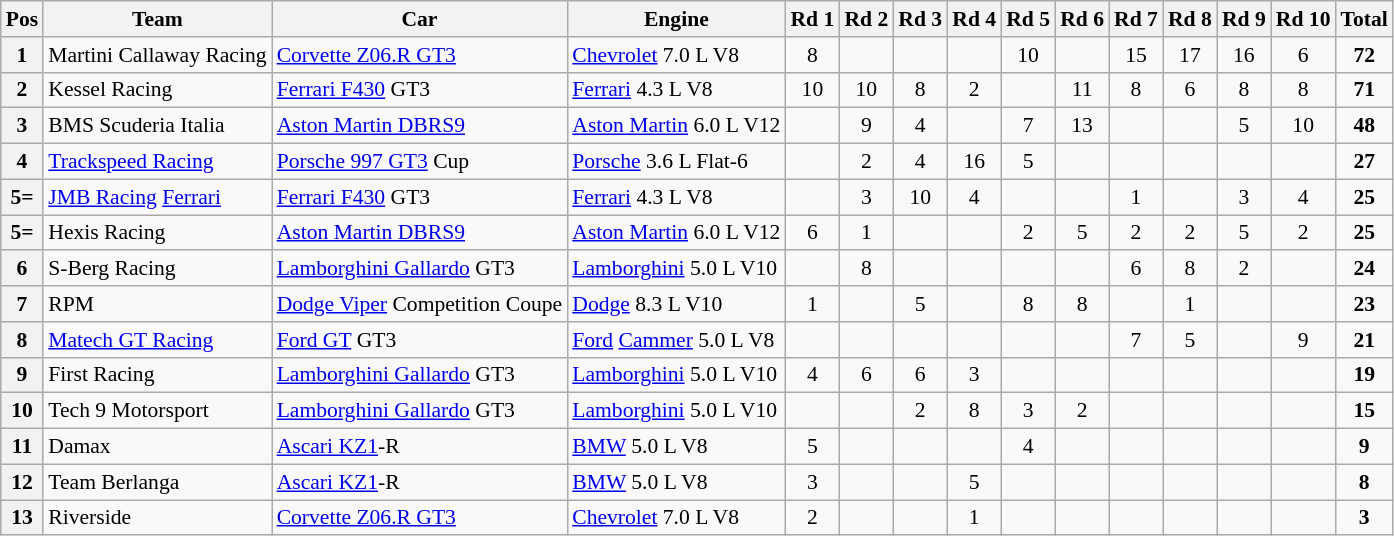<table class="wikitable" style="font-size: 90%;">
<tr>
<th>Pos</th>
<th>Team</th>
<th>Car</th>
<th>Engine</th>
<th>Rd 1</th>
<th>Rd 2</th>
<th>Rd 3</th>
<th>Rd 4</th>
<th>Rd 5</th>
<th>Rd 6</th>
<th>Rd 7</th>
<th>Rd 8</th>
<th>Rd 9</th>
<th>Rd 10</th>
<th>Total</th>
</tr>
<tr>
<th>1</th>
<td> Martini Callaway Racing</td>
<td><a href='#'>Corvette Z06.R GT3</a></td>
<td><a href='#'>Chevrolet</a> 7.0 L V8</td>
<td align="center">8</td>
<td></td>
<td></td>
<td></td>
<td align="center">10</td>
<td></td>
<td align="center">15</td>
<td align="center">17</td>
<td align="center">16</td>
<td align="center">6</td>
<td align="center"><strong>72</strong></td>
</tr>
<tr>
<th>2</th>
<td> Kessel Racing</td>
<td><a href='#'>Ferrari F430</a> GT3</td>
<td><a href='#'>Ferrari</a> 4.3 L V8</td>
<td align="center">10</td>
<td align="center">10</td>
<td align="center">8</td>
<td align="center">2</td>
<td></td>
<td align="center">11</td>
<td align="center">8</td>
<td align="center">6</td>
<td align="center">8</td>
<td align="center">8</td>
<td align="center"><strong>71</strong></td>
</tr>
<tr>
<th>3</th>
<td> BMS Scuderia Italia</td>
<td><a href='#'>Aston Martin DBRS9</a></td>
<td><a href='#'>Aston Martin</a> 6.0 L V12</td>
<td></td>
<td align="center">9</td>
<td align="center">4</td>
<td></td>
<td align="center">7</td>
<td align="center">13</td>
<td></td>
<td></td>
<td align="center">5</td>
<td align="center">10</td>
<td align="center"><strong>48</strong></td>
</tr>
<tr>
<th>4</th>
<td> <a href='#'>Trackspeed Racing</a></td>
<td><a href='#'>Porsche 997 GT3</a> Cup</td>
<td><a href='#'>Porsche</a> 3.6 L Flat-6</td>
<td></td>
<td align="center">2</td>
<td align="center">4</td>
<td align="center">16</td>
<td align="center">5</td>
<td></td>
<td></td>
<td></td>
<td></td>
<td></td>
<td align="center"><strong>27</strong></td>
</tr>
<tr>
<th>5=</th>
<td> <a href='#'>JMB Racing</a> <a href='#'>Ferrari</a></td>
<td><a href='#'>Ferrari F430</a> GT3</td>
<td><a href='#'>Ferrari</a> 4.3 L V8</td>
<td></td>
<td align="center">3</td>
<td align="center">10</td>
<td align="center">4</td>
<td></td>
<td></td>
<td align="center">1</td>
<td></td>
<td align="center">3</td>
<td align="center">4</td>
<td align="center"><strong>25</strong></td>
</tr>
<tr>
<th>5=</th>
<td> Hexis Racing</td>
<td><a href='#'>Aston Martin DBRS9</a></td>
<td><a href='#'>Aston Martin</a> 6.0 L V12</td>
<td align="center">6</td>
<td align="center">1</td>
<td></td>
<td></td>
<td align="center">2</td>
<td align="center">5</td>
<td align="center">2</td>
<td align="center">2</td>
<td align="center">5</td>
<td align="center">2</td>
<td align="center"><strong>25</strong></td>
</tr>
<tr>
<th>6</th>
<td> S-Berg Racing</td>
<td><a href='#'>Lamborghini Gallardo</a> GT3</td>
<td><a href='#'>Lamborghini</a> 5.0 L V10</td>
<td></td>
<td align="center">8</td>
<td></td>
<td></td>
<td></td>
<td></td>
<td align="center">6</td>
<td align="center">8</td>
<td align="center">2</td>
<td></td>
<td align="center"><strong>24</strong></td>
</tr>
<tr>
<th>7</th>
<td> RPM</td>
<td><a href='#'>Dodge Viper</a> Competition Coupe</td>
<td><a href='#'>Dodge</a> 8.3 L V10</td>
<td align="center">1</td>
<td></td>
<td align="center">5</td>
<td></td>
<td align="center">8</td>
<td align="center">8</td>
<td></td>
<td align="center">1</td>
<td></td>
<td></td>
<td align="center"><strong>23</strong></td>
</tr>
<tr>
<th>8</th>
<td> <a href='#'>Matech GT Racing</a></td>
<td><a href='#'>Ford GT</a> GT3</td>
<td><a href='#'>Ford</a> <a href='#'>Cammer</a> 5.0 L V8</td>
<td></td>
<td></td>
<td></td>
<td></td>
<td></td>
<td></td>
<td align="center">7</td>
<td align="center">5</td>
<td></td>
<td align="center">9</td>
<td align="center"><strong>21</strong></td>
</tr>
<tr>
<th>9</th>
<td> First Racing</td>
<td><a href='#'>Lamborghini Gallardo</a> GT3</td>
<td><a href='#'>Lamborghini</a> 5.0 L V10</td>
<td align="center">4</td>
<td align="center">6</td>
<td align="center">6</td>
<td align="center">3</td>
<td></td>
<td></td>
<td></td>
<td></td>
<td></td>
<td></td>
<td align="center"><strong>19</strong></td>
</tr>
<tr>
<th>10</th>
<td> Tech 9 Motorsport</td>
<td><a href='#'>Lamborghini Gallardo</a> GT3</td>
<td><a href='#'>Lamborghini</a> 5.0 L V10</td>
<td></td>
<td></td>
<td align="center">2</td>
<td align="center">8</td>
<td align="center">3</td>
<td align="center">2</td>
<td></td>
<td></td>
<td></td>
<td></td>
<td align="center"><strong>15</strong></td>
</tr>
<tr>
<th>11</th>
<td> Damax</td>
<td><a href='#'>Ascari KZ1</a>-R</td>
<td><a href='#'>BMW</a> 5.0 L V8</td>
<td align="center">5</td>
<td></td>
<td></td>
<td></td>
<td align="center">4</td>
<td></td>
<td></td>
<td></td>
<td></td>
<td></td>
<td align="center"><strong>9</strong></td>
</tr>
<tr>
<th>12</th>
<td> Team Berlanga</td>
<td><a href='#'>Ascari KZ1</a>-R</td>
<td><a href='#'>BMW</a> 5.0 L V8</td>
<td align="center">3</td>
<td></td>
<td></td>
<td align="center">5</td>
<td></td>
<td></td>
<td></td>
<td></td>
<td></td>
<td></td>
<td align="center"><strong>8</strong></td>
</tr>
<tr>
<th>13</th>
<td> Riverside</td>
<td><a href='#'>Corvette Z06.R GT3</a></td>
<td><a href='#'>Chevrolet</a> 7.0 L V8</td>
<td align="center">2</td>
<td></td>
<td></td>
<td align="center">1</td>
<td></td>
<td></td>
<td></td>
<td></td>
<td></td>
<td></td>
<td align="center"><strong>3</strong></td>
</tr>
</table>
